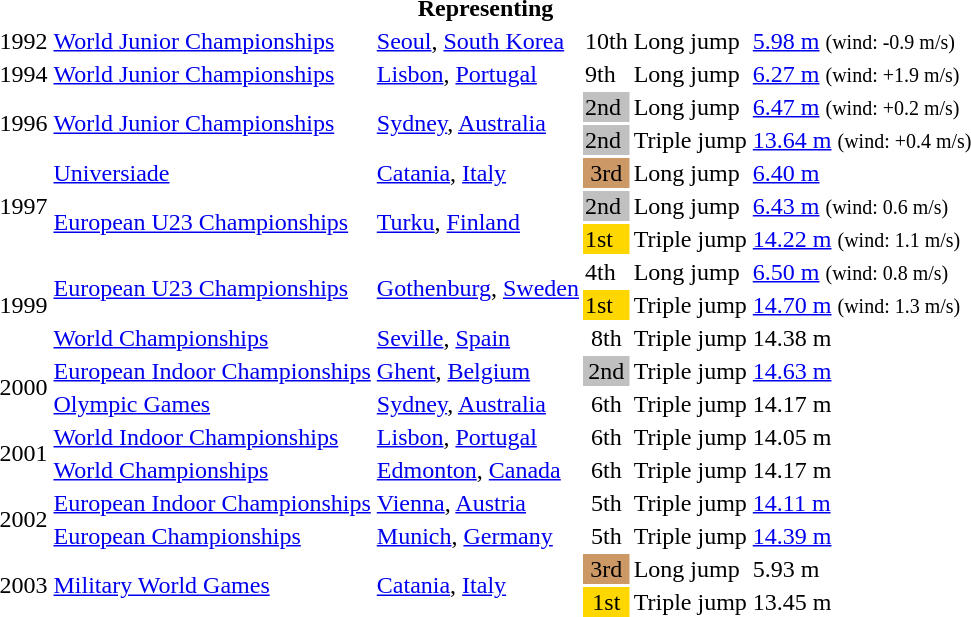<table>
<tr>
<th colspan="6">Representing </th>
</tr>
<tr>
<td>1992</td>
<td><a href='#'>World Junior Championships</a></td>
<td><a href='#'>Seoul</a>, <a href='#'>South Korea</a></td>
<td align="center">10th</td>
<td>Long jump</td>
<td><a href='#'>5.98 m</a>  <small>(wind: -0.9 m/s)</small></td>
</tr>
<tr>
<td>1994</td>
<td><a href='#'>World Junior Championships</a></td>
<td><a href='#'>Lisbon</a>, <a href='#'>Portugal</a></td>
<td>9th</td>
<td>Long jump</td>
<td><a href='#'>6.27 m</a>  <small>(wind: +1.9 m/s)</small></td>
</tr>
<tr>
<td rowspan=2>1996</td>
<td rowspan=2><a href='#'>World Junior Championships</a></td>
<td rowspan=2><a href='#'>Sydney</a>, <a href='#'>Australia</a></td>
<td bgcolor=silver>2nd</td>
<td>Long jump</td>
<td><a href='#'>6.47 m</a>  <small>(wind: +0.2 m/s)</small></td>
</tr>
<tr>
<td bgcolor=silver>2nd</td>
<td>Triple jump</td>
<td><a href='#'>13.64 m</a>  <small>(wind: +0.4 m/s)</small></td>
</tr>
<tr>
<td rowspan=3>1997</td>
<td><a href='#'>Universiade</a></td>
<td><a href='#'>Catania</a>, <a href='#'>Italy</a></td>
<td bgcolor="cc9966" align="center">3rd</td>
<td>Long jump</td>
<td><a href='#'>6.40 m</a></td>
</tr>
<tr>
<td rowspan=2><a href='#'>European U23 Championships</a></td>
<td rowspan=2><a href='#'>Turku</a>, <a href='#'>Finland</a></td>
<td bgcolor="silver">2nd</td>
<td>Long jump</td>
<td><a href='#'>6.43 m</a> <small>(wind: 0.6 m/s)</small></td>
</tr>
<tr>
<td bgcolor="gold">1st</td>
<td>Triple jump</td>
<td><a href='#'>14.22 m</a> <small>(wind: 1.1 m/s)</small></td>
</tr>
<tr>
<td rowspan=3>1999</td>
<td rowspan=2><a href='#'>European U23 Championships</a></td>
<td rowspan=2><a href='#'>Gothenburg</a>, <a href='#'>Sweden</a></td>
<td>4th</td>
<td>Long jump</td>
<td><a href='#'>6.50 m</a> <small>(wind: 0.8 m/s)</small></td>
</tr>
<tr>
<td bgcolor=gold>1st</td>
<td>Triple jump</td>
<td><a href='#'>14.70 m</a> <small>(wind: 1.3 m/s)</small></td>
</tr>
<tr>
<td><a href='#'>World Championships</a></td>
<td><a href='#'>Seville</a>, <a href='#'>Spain</a></td>
<td align="center">8th</td>
<td>Triple jump</td>
<td>14.38 m</td>
</tr>
<tr>
<td rowspan=2>2000</td>
<td><a href='#'>European Indoor Championships</a></td>
<td><a href='#'>Ghent</a>, <a href='#'>Belgium</a></td>
<td bgcolor="silver" align="center">2nd</td>
<td>Triple jump</td>
<td><a href='#'>14.63 m</a></td>
</tr>
<tr>
<td><a href='#'>Olympic Games</a></td>
<td><a href='#'>Sydney</a>, <a href='#'>Australia</a></td>
<td align="center">6th</td>
<td>Triple jump</td>
<td>14.17 m</td>
</tr>
<tr>
<td rowspan=2>2001</td>
<td><a href='#'>World Indoor Championships</a></td>
<td><a href='#'>Lisbon</a>, <a href='#'>Portugal</a></td>
<td align="center">6th</td>
<td>Triple jump</td>
<td>14.05 m</td>
</tr>
<tr>
<td><a href='#'>World Championships</a></td>
<td><a href='#'>Edmonton</a>, <a href='#'>Canada</a></td>
<td align="center">6th</td>
<td>Triple jump</td>
<td>14.17 m</td>
</tr>
<tr>
<td rowspan=2>2002</td>
<td><a href='#'>European Indoor Championships</a></td>
<td><a href='#'>Vienna</a>, <a href='#'>Austria</a></td>
<td align="center">5th</td>
<td>Triple jump</td>
<td><a href='#'>14.11 m</a></td>
</tr>
<tr>
<td><a href='#'>European Championships</a></td>
<td><a href='#'>Munich</a>, <a href='#'>Germany</a></td>
<td align="center">5th</td>
<td>Triple jump</td>
<td><a href='#'>14.39 m</a></td>
</tr>
<tr>
<td rowspan=2>2003</td>
<td rowspan=2><a href='#'>Military World Games</a></td>
<td rowspan=2><a href='#'>Catania</a>, <a href='#'>Italy</a></td>
<td bgcolor="cc9966" align="center">3rd</td>
<td>Long jump</td>
<td>5.93 m</td>
</tr>
<tr>
<td bgcolor="gold" align="center">1st</td>
<td>Triple jump</td>
<td>13.45 m</td>
</tr>
</table>
